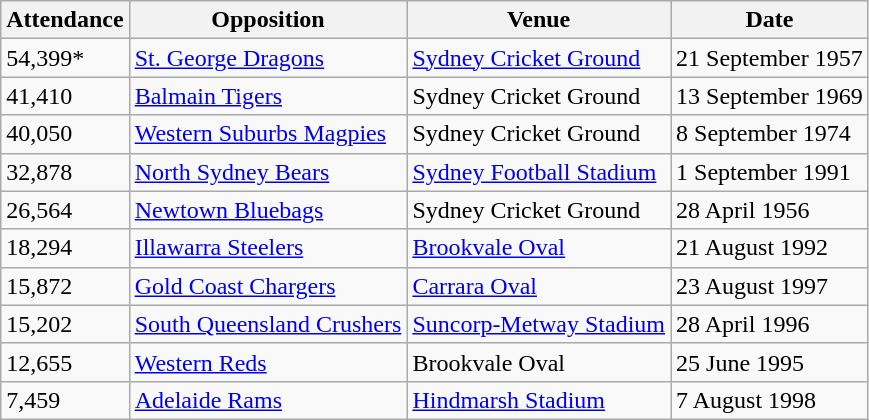<table class="wikitable" style="text-align:left;">
<tr>
<th>Attendance</th>
<th>Opposition</th>
<th>Venue</th>
<th>Date</th>
</tr>
<tr>
<td>54,399*</td>
<td> <a href='#'>St. George Dragons</a></td>
<td><a href='#'>Sydney Cricket Ground</a></td>
<td>21 September 1957</td>
</tr>
<tr>
<td>41,410</td>
<td> <a href='#'>Balmain Tigers</a></td>
<td>Sydney Cricket Ground</td>
<td>13 September 1969</td>
</tr>
<tr>
<td>40,050</td>
<td> <a href='#'>Western Suburbs Magpies</a></td>
<td>Sydney Cricket Ground</td>
<td>8 September 1974</td>
</tr>
<tr>
<td>32,878</td>
<td> <a href='#'>North Sydney Bears</a></td>
<td><a href='#'>Sydney Football Stadium</a></td>
<td>1 September 1991</td>
</tr>
<tr>
<td>26,564</td>
<td> <a href='#'>Newtown Bluebags</a></td>
<td>Sydney Cricket Ground</td>
<td>28 April 1956</td>
</tr>
<tr>
<td>18,294</td>
<td> <a href='#'>Illawarra Steelers</a></td>
<td><a href='#'>Brookvale Oval</a></td>
<td>21 August 1992</td>
</tr>
<tr>
<td>15,872</td>
<td> <a href='#'>Gold Coast Chargers</a></td>
<td><a href='#'>Carrara Oval</a></td>
<td>23 August 1997</td>
</tr>
<tr>
<td>15,202</td>
<td> <a href='#'>South Queensland Crushers</a></td>
<td><a href='#'>Suncorp-Metway Stadium</a></td>
<td>28 April 1996</td>
</tr>
<tr>
<td>12,655</td>
<td> <a href='#'>Western Reds</a></td>
<td>Brookvale Oval</td>
<td>25 June 1995</td>
</tr>
<tr>
<td>7,459</td>
<td> <a href='#'>Adelaide Rams</a></td>
<td><a href='#'>Hindmarsh Stadium</a></td>
<td>7 August 1998</td>
</tr>
</table>
